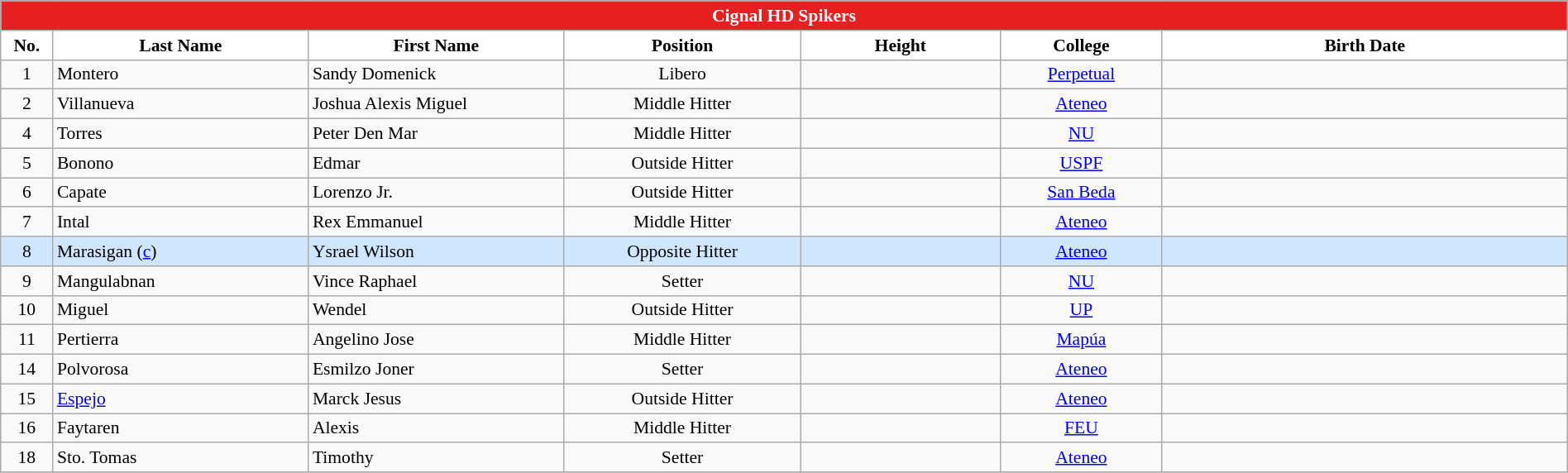<table class="wikitable" style="text-align:center; width: 100%; font-size:90%;">
<tr>
<th colspan="7" style= "background: #E62020; color: White; text-align: center;"><strong>Cignal HD Spikers</strong></th>
</tr>
<tr>
<th width=3px style="background: White; color: Black; text-align: center"><strong>No.</strong></th>
<th width=130px style="background: White; color: Black">Last Name</th>
<th width=130px style="background: White; color: Black">First Name</th>
<th width=120px style="background: White; color: Black">Position</th>
<th width=100px style="background: White; color: Black">Height</th>
<th width=80px style="background: White; color: Black">College</th>
<th width=210px style="background: White; color: Black">Birth Date</th>
</tr>
<tr>
<td>1</td>
<td style="text-align: left">Montero</td>
<td style="text-align: left">Sandy Domenick</td>
<td>Libero</td>
<td></td>
<td><a href='#'>Perpetual</a></td>
<td></td>
</tr>
<tr>
<td>2</td>
<td style="text-align: left">Villanueva</td>
<td style="text-align: left">Joshua Alexis Miguel</td>
<td>Middle Hitter</td>
<td></td>
<td><a href='#'>Ateneo</a></td>
<td></td>
</tr>
<tr>
<td>4</td>
<td style="text-align: left">Torres</td>
<td style="text-align: left">Peter Den Mar</td>
<td>Middle Hitter</td>
<td></td>
<td><a href='#'>NU</a></td>
<td></td>
</tr>
<tr>
<td>5</td>
<td style="text-align: left">Bonono</td>
<td style="text-align: left">Edmar</td>
<td>Outside Hitter</td>
<td></td>
<td><a href='#'>USPF</a></td>
<td></td>
</tr>
<tr>
<td>6</td>
<td style="text-align: left">Capate</td>
<td style="text-align: left">Lorenzo Jr.</td>
<td>Outside Hitter</td>
<td></td>
<td><a href='#'>San Beda</a></td>
<td></td>
</tr>
<tr>
<td>7</td>
<td style="text-align: left">Intal</td>
<td style="text-align: left">Rex Emmanuel</td>
<td>Middle Hitter</td>
<td></td>
<td><a href='#'>Ateneo</a></td>
<td></td>
</tr>
<tr bgcolor=#D0E6FF>
<td>8</td>
<td style="text-align: left">Marasigan (<a href='#'>c</a>)</td>
<td style="text-align: left">Ysrael Wilson</td>
<td>Opposite Hitter</td>
<td></td>
<td><a href='#'>Ateneo</a></td>
<td></td>
</tr>
<tr>
<td>9</td>
<td style="text-align: left">Mangulabnan</td>
<td style="text-align: left">Vince Raphael</td>
<td>Setter</td>
<td></td>
<td><a href='#'>NU</a></td>
<td></td>
</tr>
<tr>
<td>10</td>
<td style="text-align: left">Miguel</td>
<td style="text-align: left">Wendel</td>
<td>Outside Hitter</td>
<td></td>
<td><a href='#'>UP</a></td>
<td></td>
</tr>
<tr>
<td>11</td>
<td style="text-align: left">Pertierra</td>
<td style="text-align: left">Angelino Jose</td>
<td>Middle Hitter</td>
<td></td>
<td><a href='#'>Mapúa</a></td>
<td></td>
</tr>
<tr>
<td>14</td>
<td style="text-align: left">Polvorosa</td>
<td style="text-align: left">Esmilzo Joner</td>
<td>Setter</td>
<td></td>
<td><a href='#'>Ateneo</a></td>
<td></td>
</tr>
<tr>
<td>15</td>
<td style="text-align: left"><a href='#'>Espejo</a></td>
<td style="text-align: left">Marck Jesus</td>
<td>Outside Hitter</td>
<td></td>
<td><a href='#'>Ateneo</a></td>
<td></td>
</tr>
<tr>
<td>16</td>
<td style="text-align: left">Faytaren</td>
<td style="text-align: left">Alexis</td>
<td>Middle Hitter</td>
<td></td>
<td><a href='#'>FEU</a></td>
<td></td>
</tr>
<tr>
<td>18</td>
<td style="text-align: left">Sto. Tomas</td>
<td style="text-align: left">Timothy</td>
<td>Setter</td>
<td></td>
<td><a href='#'>Ateneo</a></td>
<td></td>
</tr>
<tr>
</tr>
</table>
